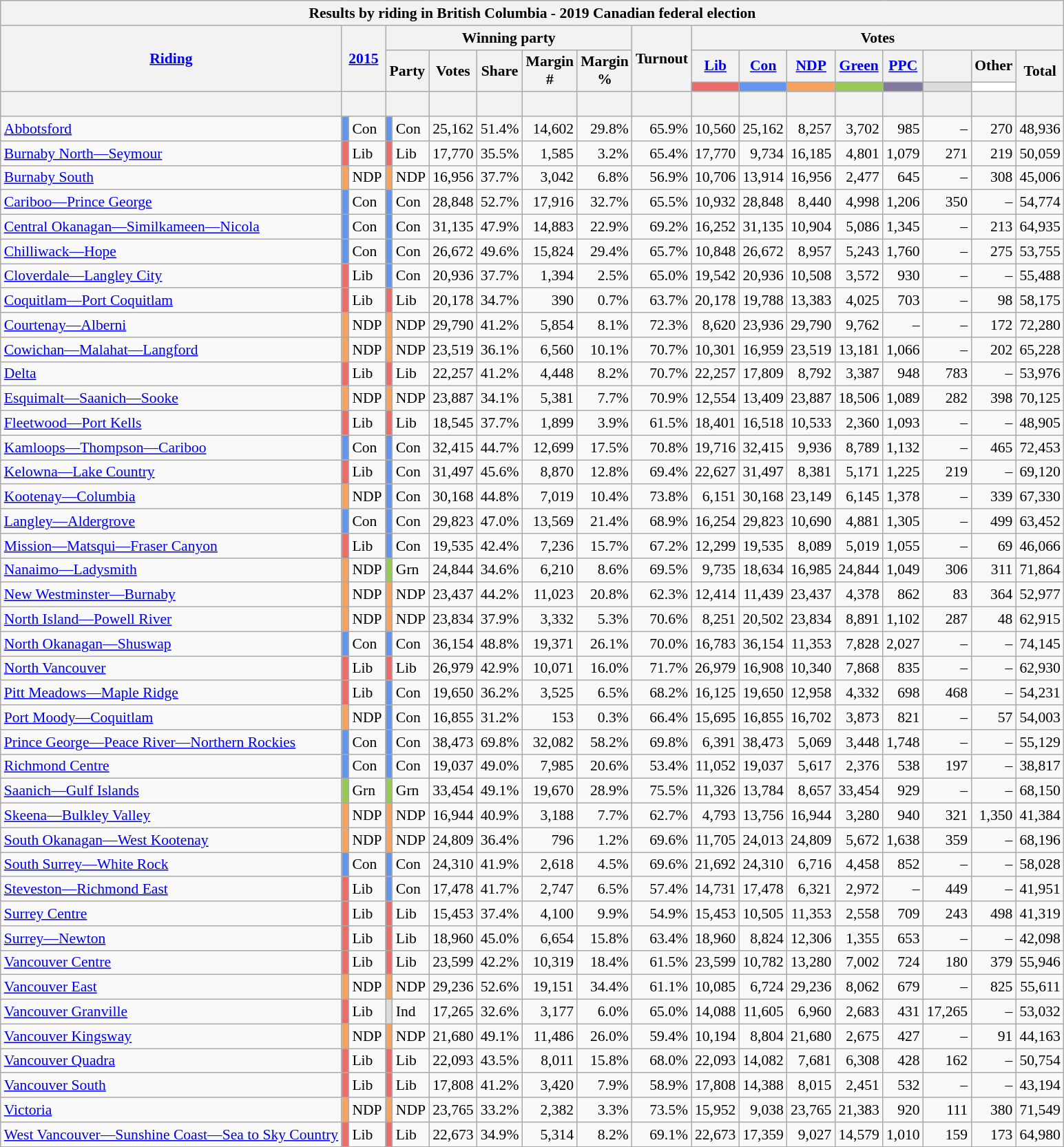<table class="wikitable sortable mw-collapsible" style="text-align:right; font-size:90%">
<tr>
<th colspan="18">Results by riding in British Columbia - 2019 Canadian federal election</th>
</tr>
<tr>
<th rowspan="3" scope="col"><a href='#'>Riding</a></th>
<th colspan="2" rowspan="3" scope="col"><a href='#'>2015</a></th>
<th scope="col" colspan="6">Winning party</th>
<th rowspan="3" scope="col">Turnout<br></th>
<th scope="col" colspan="8">Votes</th>
</tr>
<tr>
<th colspan="2" rowspan="2" scope="col">Party</th>
<th rowspan="2" scope="col">Votes</th>
<th rowspan="2" scope="col">Share</th>
<th rowspan="2" scope="col">Margin<br>#</th>
<th rowspan="2" scope="col">Margin<br>%</th>
<th scope="col"><a href='#'>Lib</a></th>
<th scope="col"><a href='#'>Con</a></th>
<th scope="col"><a href='#'>NDP</a></th>
<th scope="col"><a href='#'>Green</a></th>
<th scope="col"><a href='#'>PPC</a></th>
<th scope="col"></th>
<th scope="col">Other</th>
<th rowspan="2" scope="col">Total</th>
</tr>
<tr>
<th scope="col" style="color:inherit;background-color:#EA6D6A;"></th>
<th scope="col" style="color:inherit;background-color:#6495ED;"></th>
<th scope="col" style="color:inherit;background-color:#F4A460;"></th>
<th scope="col" style="color:inherit;background-color:#99C955;"></th>
<th scope="col" style="color:inherit;background-color:#83789E;"></th>
<th scope="col" style="color:inherit;background-color:#DCDCDC;"></th>
<th scope="col" style="color:inherit;background-color:#FFFFFF;"></th>
</tr>
<tr>
<th> </th>
<th colspan="2"></th>
<th colspan="2"></th>
<th></th>
<th></th>
<th></th>
<th></th>
<th></th>
<th></th>
<th></th>
<th></th>
<th></th>
<th></th>
<th></th>
<th></th>
<th></th>
</tr>
<tr>
<td style="text-align:left;"><a href='#'>Abbotsford</a></td>
<td style="color:inherit;background-color:#6495ED;"></td>
<td style="text-align:left;">Con</td>
<td style="color:inherit;background-color:#6495ED;"></td>
<td style="text-align:left;">Con</td>
<td>25,162</td>
<td>51.4%</td>
<td>14,602</td>
<td>29.8%</td>
<td>65.9%</td>
<td>10,560</td>
<td>25,162</td>
<td>8,257</td>
<td>3,702</td>
<td>985</td>
<td>–</td>
<td>270</td>
<td>48,936</td>
</tr>
<tr>
<td style="text-align:left;"><a href='#'>Burnaby North—Seymour</a></td>
<td style="color:inherit;background-color:#EA6D6A;"></td>
<td style="text-align:left;">Lib</td>
<td style="color:inherit;background-color:#EA6D6A;"></td>
<td style="text-align:left;">Lib</td>
<td>17,770</td>
<td>35.5%</td>
<td>1,585</td>
<td>3.2%</td>
<td>65.4%</td>
<td>17,770</td>
<td>9,734</td>
<td>16,185</td>
<td>4,801</td>
<td>1,079</td>
<td>271</td>
<td>219</td>
<td>50,059</td>
</tr>
<tr>
<td style="text-align:left;"><a href='#'>Burnaby South</a></td>
<td style="color:inherit;background-color:#F4A460;"></td>
<td style="text-align:left;">NDP</td>
<td style="color:inherit;background-color:#F4A460;"></td>
<td style="text-align:left;">NDP</td>
<td>16,956</td>
<td>37.7%</td>
<td>3,042</td>
<td>6.8%</td>
<td>56.9%</td>
<td>10,706</td>
<td>13,914</td>
<td>16,956</td>
<td>2,477</td>
<td>645</td>
<td>–</td>
<td>308</td>
<td>45,006</td>
</tr>
<tr>
<td style="text-align:left;"><a href='#'>Cariboo—Prince George</a></td>
<td style="color:inherit;background-color:#6495ED;"></td>
<td style="text-align:left;">Con</td>
<td style="color:inherit;background-color:#6495ED;"></td>
<td style="text-align:left;">Con</td>
<td>28,848</td>
<td>52.7%</td>
<td>17,916</td>
<td>32.7%</td>
<td>65.5%</td>
<td>10,932</td>
<td>28,848</td>
<td>8,440</td>
<td>4,998</td>
<td>1,206</td>
<td>350</td>
<td>–</td>
<td>54,774</td>
</tr>
<tr>
<td style="text-align:left;"><a href='#'>Central Okanagan—Similkameen—Nicola</a></td>
<td style="color:inherit;background-color:#6495ED;"></td>
<td style="text-align:left;">Con</td>
<td style="color:inherit;background-color:#6495ED;"></td>
<td style="text-align:left;">Con</td>
<td>31,135</td>
<td>47.9%</td>
<td>14,883</td>
<td>22.9%</td>
<td>69.2%</td>
<td>16,252</td>
<td>31,135</td>
<td>10,904</td>
<td>5,086</td>
<td>1,345</td>
<td>–</td>
<td>213</td>
<td>64,935</td>
</tr>
<tr>
<td style="text-align:left;"><a href='#'>Chilliwack—Hope</a></td>
<td style="color:inherit;background-color:#6495ED;"></td>
<td style="text-align:left;">Con</td>
<td style="color:inherit;background-color:#6495ED;"></td>
<td style="text-align:left;">Con</td>
<td>26,672</td>
<td>49.6%</td>
<td>15,824</td>
<td>29.4%</td>
<td>65.7%</td>
<td>10,848</td>
<td>26,672</td>
<td>8,957</td>
<td>5,243</td>
<td>1,760</td>
<td>–</td>
<td>275</td>
<td>53,755</td>
</tr>
<tr>
<td style="text-align:left;"><a href='#'>Cloverdale—Langley City</a></td>
<td style="color:inherit;background-color:#EA6D6A;"></td>
<td style="text-align:left;">Lib</td>
<td style="color:inherit;background-color:#6495ED;"></td>
<td style="text-align:left;">Con</td>
<td>20,936</td>
<td>37.7%</td>
<td>1,394</td>
<td>2.5%</td>
<td>65.0%</td>
<td>19,542</td>
<td>20,936</td>
<td>10,508</td>
<td>3,572</td>
<td>930</td>
<td>–</td>
<td>–</td>
<td>55,488</td>
</tr>
<tr>
<td style="text-align:left;"><a href='#'>Coquitlam—Port Coquitlam</a></td>
<td style="color:inherit;background-color:#EA6D6A;"></td>
<td style="text-align:left;">Lib</td>
<td style="color:inherit;background-color:#EA6D6A;"></td>
<td style="text-align:left;">Lib</td>
<td>20,178</td>
<td>34.7%</td>
<td>390</td>
<td>0.7%</td>
<td>63.7%</td>
<td>20,178</td>
<td>19,788</td>
<td>13,383</td>
<td>4,025</td>
<td>703</td>
<td>–</td>
<td>98</td>
<td>58,175</td>
</tr>
<tr>
<td style="text-align:left;"><a href='#'>Courtenay—Alberni</a></td>
<td style="color:inherit;background-color:#F4A460;"></td>
<td style="text-align:left;">NDP</td>
<td style="color:inherit;background-color:#F4A460;"></td>
<td style="text-align:left;">NDP</td>
<td>29,790</td>
<td>41.2%</td>
<td>5,854</td>
<td>8.1%</td>
<td>72.3%</td>
<td>8,620</td>
<td>23,936</td>
<td>29,790</td>
<td>9,762</td>
<td>–</td>
<td>–</td>
<td>172</td>
<td>72,280</td>
</tr>
<tr>
<td style="text-align:left;"><a href='#'>Cowichan—Malahat—Langford</a></td>
<td style="color:inherit;background-color:#F4A460;"></td>
<td style="text-align:left;">NDP</td>
<td style="color:inherit;background-color:#F4A460;"></td>
<td style="text-align:left;">NDP</td>
<td>23,519</td>
<td>36.1%</td>
<td>6,560</td>
<td>10.1%</td>
<td>70.7%</td>
<td>10,301</td>
<td>16,959</td>
<td>23,519</td>
<td>13,181</td>
<td>1,066</td>
<td>–</td>
<td>202</td>
<td>65,228</td>
</tr>
<tr>
<td style="text-align:left;"><a href='#'>Delta</a></td>
<td style="color:inherit;background-color:#EA6D6A;"></td>
<td style="text-align:left;">Lib</td>
<td style="color:inherit;background-color:#EA6D6A;"></td>
<td style="text-align:left;">Lib</td>
<td>22,257</td>
<td>41.2%</td>
<td>4,448</td>
<td>8.2%</td>
<td>70.7%</td>
<td>22,257</td>
<td>17,809</td>
<td>8,792</td>
<td>3,387</td>
<td>948</td>
<td>783</td>
<td>–</td>
<td>53,976</td>
</tr>
<tr>
<td style="text-align:left;"><a href='#'>Esquimalt—Saanich—Sooke</a></td>
<td style="color:inherit;background-color:#F4A460;"></td>
<td style="text-align:left;">NDP</td>
<td style="color:inherit;background-color:#F4A460;"></td>
<td style="text-align:left;">NDP</td>
<td>23,887</td>
<td>34.1%</td>
<td>5,381</td>
<td>7.7%</td>
<td>70.9%</td>
<td>12,554</td>
<td>13,409</td>
<td>23,887</td>
<td>18,506</td>
<td>1,089</td>
<td>282</td>
<td>398</td>
<td>70,125</td>
</tr>
<tr>
<td style="text-align:left;"><a href='#'>Fleetwood—Port Kells</a></td>
<td style="color:inherit;background-color:#EA6D6A;"></td>
<td style="text-align:left;">Lib</td>
<td style="color:inherit;background-color:#EA6D6A;"></td>
<td style="text-align:left;">Lib</td>
<td>18,545</td>
<td>37.7%</td>
<td>1,899</td>
<td>3.9%</td>
<td>61.5%</td>
<td>18,401</td>
<td>16,518</td>
<td>10,533</td>
<td>2,360</td>
<td>1,093</td>
<td>–</td>
<td>–</td>
<td>48,905</td>
</tr>
<tr>
<td style="text-align:left;"><a href='#'>Kamloops—Thompson—Cariboo</a></td>
<td style="color:inherit;background-color:#6495ED;"></td>
<td style="text-align:left;">Con</td>
<td style="color:inherit;background-color:#6495ED;"></td>
<td style="text-align:left;">Con</td>
<td>32,415</td>
<td>44.7%</td>
<td>12,699</td>
<td>17.5%</td>
<td>70.8%</td>
<td>19,716</td>
<td>32,415</td>
<td>9,936</td>
<td>8,789</td>
<td>1,132</td>
<td>–</td>
<td>465</td>
<td>72,453</td>
</tr>
<tr>
<td style="text-align:left;"><a href='#'>Kelowna—Lake Country</a></td>
<td style="color:inherit;background-color:#EA6D6A;"></td>
<td style="text-align:left;">Lib</td>
<td style="color:inherit;background-color:#6495ED;"></td>
<td style="text-align:left;">Con</td>
<td>31,497</td>
<td>45.6%</td>
<td>8,870</td>
<td>12.8%</td>
<td>69.4%</td>
<td>22,627</td>
<td>31,497</td>
<td>8,381</td>
<td>5,171</td>
<td>1,225</td>
<td>219</td>
<td>–</td>
<td>69,120</td>
</tr>
<tr>
<td style="text-align:left;"><a href='#'>Kootenay—Columbia</a></td>
<td style="color:inherit;background-color:#F4A460;"></td>
<td style="text-align:left;">NDP</td>
<td style="color:inherit;background-color:#6495ED;"></td>
<td style="text-align:left;">Con</td>
<td>30,168</td>
<td>44.8%</td>
<td>7,019</td>
<td>10.4%</td>
<td>73.8%</td>
<td>6,151</td>
<td>30,168</td>
<td>23,149</td>
<td>6,145</td>
<td>1,378</td>
<td>–</td>
<td>339</td>
<td>67,330</td>
</tr>
<tr>
<td style="text-align:left;"><a href='#'>Langley—Aldergrove</a></td>
<td style="color:inherit;background-color:#6495ED;"></td>
<td style="text-align:left;">Con</td>
<td style="color:inherit;background-color:#6495ED;"></td>
<td style="text-align:left;">Con</td>
<td>29,823</td>
<td>47.0%</td>
<td>13,569</td>
<td>21.4%</td>
<td>68.9%</td>
<td>16,254</td>
<td>29,823</td>
<td>10,690</td>
<td>4,881</td>
<td>1,305</td>
<td>–</td>
<td>499</td>
<td>63,452</td>
</tr>
<tr>
<td style="text-align:left;"><a href='#'>Mission—Matsqui—Fraser Canyon</a></td>
<td style="color:inherit;background-color:#EA6D6A;"></td>
<td style="text-align:left;">Lib</td>
<td style="color:inherit;background-color:#6495ED;"></td>
<td style="text-align:left;">Con</td>
<td>19,535</td>
<td>42.4%</td>
<td>7,236</td>
<td>15.7%</td>
<td>67.2%</td>
<td>12,299</td>
<td>19,535</td>
<td>8,089</td>
<td>5,019</td>
<td>1,055</td>
<td>–</td>
<td>69</td>
<td>46,066</td>
</tr>
<tr>
<td style="text-align:left;"><a href='#'>Nanaimo—Ladysmith</a></td>
<td style="color:inherit;background-color:#F4A460;"></td>
<td style="text-align:left;">NDP</td>
<td style="color:inherit;background-color:#99C955;"></td>
<td style="text-align:left;">Grn</td>
<td>24,844</td>
<td>34.6%</td>
<td>6,210</td>
<td>8.6%</td>
<td>69.5%</td>
<td>9,735</td>
<td>18,634</td>
<td>16,985</td>
<td>24,844</td>
<td>1,049</td>
<td>306</td>
<td>311</td>
<td>71,864</td>
</tr>
<tr>
<td style="text-align:left;"><a href='#'>New Westminster—Burnaby</a></td>
<td style="color:inherit;background-color:#F4A460;"></td>
<td style="text-align:left;">NDP</td>
<td style="color:inherit;background-color:#F4A460;"></td>
<td style="text-align:left;">NDP</td>
<td>23,437</td>
<td>44.2%</td>
<td>11,023</td>
<td>20.8%</td>
<td>62.3%</td>
<td>12,414</td>
<td>11,439</td>
<td>23,437</td>
<td>4,378</td>
<td>862</td>
<td>83</td>
<td>364</td>
<td>52,977</td>
</tr>
<tr>
<td style="text-align:left;"><a href='#'>North Island—Powell River</a></td>
<td style="color:inherit;background-color:#F4A460;"></td>
<td style="text-align:left;">NDP</td>
<td style="color:inherit;background-color:#F4A460;"></td>
<td style="text-align:left;">NDP</td>
<td>23,834</td>
<td>37.9%</td>
<td>3,332</td>
<td>5.3%</td>
<td>70.6%</td>
<td>8,251</td>
<td>20,502</td>
<td>23,834</td>
<td>8,891</td>
<td>1,102</td>
<td>287</td>
<td>48</td>
<td>62,915</td>
</tr>
<tr>
<td style="text-align:left;"><a href='#'>North Okanagan—Shuswap</a></td>
<td style="color:inherit;background-color:#6495ED;"></td>
<td style="text-align:left;">Con</td>
<td style="color:inherit;background-color:#6495ED;"></td>
<td style="text-align:left;">Con</td>
<td>36,154</td>
<td>48.8%</td>
<td>19,371</td>
<td>26.1%</td>
<td>70.0%</td>
<td>16,783</td>
<td>36,154</td>
<td>11,353</td>
<td>7,828</td>
<td>2,027</td>
<td>–</td>
<td>–</td>
<td>74,145</td>
</tr>
<tr>
<td style="text-align:left;"><a href='#'>North Vancouver</a></td>
<td style="color:inherit;background-color:#EA6D6A;"></td>
<td style="text-align:left;">Lib</td>
<td style="color:inherit;background-color:#EA6D6A;"></td>
<td style="text-align:left;">Lib</td>
<td>26,979</td>
<td>42.9%</td>
<td>10,071</td>
<td>16.0%</td>
<td>71.7%</td>
<td>26,979</td>
<td>16,908</td>
<td>10,340</td>
<td>7,868</td>
<td>835</td>
<td>–</td>
<td>–</td>
<td>62,930</td>
</tr>
<tr>
<td style="text-align:left;"><a href='#'>Pitt Meadows—Maple Ridge</a></td>
<td style="color:inherit;background-color:#EA6D6A;"></td>
<td style="text-align:left;">Lib</td>
<td style="color:inherit;background-color:#6495ED;"></td>
<td style="text-align:left;">Con</td>
<td>19,650</td>
<td>36.2%</td>
<td>3,525</td>
<td>6.5%</td>
<td>68.2%</td>
<td>16,125</td>
<td>19,650</td>
<td>12,958</td>
<td>4,332</td>
<td>698</td>
<td>468</td>
<td>–</td>
<td>54,231</td>
</tr>
<tr>
<td style="text-align:left;"><a href='#'>Port Moody—Coquitlam</a></td>
<td style="color:inherit;background-color:#F4A460;"></td>
<td style="text-align:left;">NDP</td>
<td style="color:inherit;background-color:#6495ED;"></td>
<td style="text-align:left;">Con</td>
<td>16,855</td>
<td>31.2%</td>
<td>153</td>
<td>0.3%</td>
<td>66.4%</td>
<td>15,695</td>
<td>16,855</td>
<td>16,702</td>
<td>3,873</td>
<td>821</td>
<td>–</td>
<td>57</td>
<td>54,003</td>
</tr>
<tr>
<td style="text-align:left;"><a href='#'>Prince George—Peace River—Northern Rockies</a></td>
<td style="color:inherit;background-color:#6495ED;"></td>
<td style="text-align:left;">Con</td>
<td style="color:inherit;background-color:#6495ED;"></td>
<td style="text-align:left;">Con</td>
<td>38,473</td>
<td>69.8%</td>
<td>32,082</td>
<td>58.2%</td>
<td>69.8%</td>
<td>6,391</td>
<td>38,473</td>
<td>5,069</td>
<td>3,448</td>
<td>1,748</td>
<td>–</td>
<td>–</td>
<td>55,129</td>
</tr>
<tr>
<td style="text-align:left;"><a href='#'>Richmond Centre</a></td>
<td style="color:inherit;background-color:#6495ED;"></td>
<td style="text-align:left;">Con</td>
<td style="color:inherit;background-color:#6495ED;"></td>
<td style="text-align:left;">Con</td>
<td>19,037</td>
<td>49.0%</td>
<td>7,985</td>
<td>20.6%</td>
<td>53.4%</td>
<td>11,052</td>
<td>19,037</td>
<td>5,617</td>
<td>2,376</td>
<td>538</td>
<td>197</td>
<td>–</td>
<td>38,817</td>
</tr>
<tr>
<td style="text-align:left;"><a href='#'>Saanich—Gulf Islands</a></td>
<td style="color:inherit;background-color:#99C955;"></td>
<td style="text-align:left;">Grn</td>
<td style="color:inherit;background-color:#99C955;"></td>
<td style="text-align:left;">Grn</td>
<td>33,454</td>
<td>49.1%</td>
<td>19,670</td>
<td>28.9%</td>
<td>75.5%</td>
<td>11,326</td>
<td>13,784</td>
<td>8,657</td>
<td>33,454</td>
<td>929</td>
<td>–</td>
<td>–</td>
<td>68,150</td>
</tr>
<tr>
<td style="text-align:left;"><a href='#'>Skeena—Bulkley Valley</a></td>
<td style="color:inherit;background-color:#F4A460;"></td>
<td style="text-align:left;">NDP</td>
<td style="color:inherit;background-color:#F4A460;"></td>
<td style="text-align:left;">NDP</td>
<td>16,944</td>
<td>40.9%</td>
<td>3,188</td>
<td>7.7%</td>
<td>62.7%</td>
<td>4,793</td>
<td>13,756</td>
<td>16,944</td>
<td>3,280</td>
<td>940</td>
<td>321</td>
<td>1,350</td>
<td>41,384</td>
</tr>
<tr>
<td style="text-align:left;"><a href='#'>South Okanagan—West Kootenay</a></td>
<td style="color:inherit;background-color:#F4A460;"></td>
<td style="text-align:left;">NDP</td>
<td style="color:inherit;background-color:#F4A460;"></td>
<td style="text-align:left;">NDP</td>
<td>24,809</td>
<td>36.4%</td>
<td>796</td>
<td>1.2%</td>
<td>69.6%</td>
<td>11,705</td>
<td>24,013</td>
<td>24,809</td>
<td>5,672</td>
<td>1,638</td>
<td>359</td>
<td>–</td>
<td>68,196</td>
</tr>
<tr>
<td style="text-align:left;"><a href='#'>South Surrey—White Rock</a></td>
<td style="color:inherit;background-color:#6495ED;"></td>
<td style="text-align:left;">Con</td>
<td style="color:inherit;background-color:#6495ED;"></td>
<td style="text-align:left;">Con</td>
<td>24,310</td>
<td>41.9%</td>
<td>2,618</td>
<td>4.5%</td>
<td>69.6%</td>
<td>21,692</td>
<td>24,310</td>
<td>6,716</td>
<td>4,458</td>
<td>852</td>
<td>–</td>
<td>–</td>
<td>58,028</td>
</tr>
<tr>
<td style="text-align:left;"><a href='#'>Steveston—Richmond East</a></td>
<td style="color:inherit;background-color:#EA6D6A;"></td>
<td style="text-align:left;">Lib</td>
<td style="color:inherit;background-color:#6495ED;"></td>
<td style="text-align:left;">Con</td>
<td>17,478</td>
<td>41.7%</td>
<td>2,747</td>
<td>6.5%</td>
<td>57.4%</td>
<td>14,731</td>
<td>17,478</td>
<td>6,321</td>
<td>2,972</td>
<td>–</td>
<td>449</td>
<td>–</td>
<td>41,951</td>
</tr>
<tr>
<td style="text-align:left;"><a href='#'>Surrey Centre</a></td>
<td style="color:inherit;background-color:#EA6D6A;"></td>
<td style="text-align:left;">Lib</td>
<td style="color:inherit;background-color:#EA6D6A;"></td>
<td style="text-align:left;">Lib</td>
<td>15,453</td>
<td>37.4%</td>
<td>4,100</td>
<td>9.9%</td>
<td>54.9%</td>
<td>15,453</td>
<td>10,505</td>
<td>11,353</td>
<td>2,558</td>
<td>709</td>
<td>243</td>
<td>498</td>
<td>41,319</td>
</tr>
<tr>
<td style="text-align:left;"><a href='#'>Surrey—Newton</a></td>
<td style="color:inherit;background-color:#EA6D6A;"></td>
<td style="text-align:left;">Lib</td>
<td style="color:inherit;background-color:#EA6D6A;"></td>
<td style="text-align:left;">Lib</td>
<td>18,960</td>
<td>45.0%</td>
<td>6,654</td>
<td>15.8%</td>
<td>63.4%</td>
<td>18,960</td>
<td>8,824</td>
<td>12,306</td>
<td>1,355</td>
<td>653</td>
<td>–</td>
<td>–</td>
<td>42,098</td>
</tr>
<tr>
<td style="text-align:left;"><a href='#'>Vancouver Centre</a></td>
<td style="color:inherit;background-color:#EA6D6A;"></td>
<td style="text-align:left;">Lib</td>
<td style="color:inherit;background-color:#EA6D6A;"></td>
<td style="text-align:left;">Lib</td>
<td>23,599</td>
<td>42.2%</td>
<td>10,319</td>
<td>18.4%</td>
<td>61.5%</td>
<td>23,599</td>
<td>10,782</td>
<td>13,280</td>
<td>7,002</td>
<td>724</td>
<td>180</td>
<td>379</td>
<td>55,946</td>
</tr>
<tr>
<td style="text-align:left;"><a href='#'>Vancouver East</a></td>
<td style="color:inherit;background-color:#F4A460;"></td>
<td style="text-align:left;">NDP</td>
<td style="color:inherit;background-color:#F4A460;"></td>
<td style="text-align:left;">NDP</td>
<td>29,236</td>
<td>52.6%</td>
<td>19,151</td>
<td>34.4%</td>
<td>61.1%</td>
<td>10,085</td>
<td>6,724</td>
<td>29,236</td>
<td>8,062</td>
<td>679</td>
<td>–</td>
<td>825</td>
<td>55,611</td>
</tr>
<tr>
<td style="text-align:left;"><a href='#'>Vancouver Granville</a></td>
<td style="color:inherit;background-color:#EA6D6A;"></td>
<td style="text-align:left;">Lib</td>
<td style="color:inherit;background-color:#DCDCDC;"></td>
<td style="text-align:left;">Ind</td>
<td>17,265</td>
<td>32.6%</td>
<td>3,177</td>
<td>6.0%</td>
<td>65.0%</td>
<td>14,088</td>
<td>11,605</td>
<td>6,960</td>
<td>2,683</td>
<td>431</td>
<td>17,265</td>
<td>–</td>
<td>53,032</td>
</tr>
<tr>
<td style="text-align:left;"><a href='#'>Vancouver Kingsway</a></td>
<td style="color:inherit;background-color:#F4A460;"></td>
<td style="text-align:left;">NDP</td>
<td style="color:inherit;background-color:#F4A460;"></td>
<td style="text-align:left;">NDP</td>
<td>21,680</td>
<td>49.1%</td>
<td>11,486</td>
<td>26.0%</td>
<td>59.4%</td>
<td>10,194</td>
<td>8,804</td>
<td>21,680</td>
<td>2,675</td>
<td>427</td>
<td>–</td>
<td>91</td>
<td>44,163</td>
</tr>
<tr>
<td style="text-align:left;"><a href='#'>Vancouver Quadra</a></td>
<td style="color:inherit;background-color:#EA6D6A;"></td>
<td style="text-align:left;">Lib</td>
<td style="color:inherit;background-color:#EA6D6A;"></td>
<td style="text-align:left;">Lib</td>
<td>22,093</td>
<td>43.5%</td>
<td>8,011</td>
<td>15.8%</td>
<td>68.0%</td>
<td>22,093</td>
<td>14,082</td>
<td>7,681</td>
<td>6,308</td>
<td>428</td>
<td>162</td>
<td>–</td>
<td>50,754</td>
</tr>
<tr>
<td style="text-align:left;"><a href='#'>Vancouver South</a></td>
<td style="color:inherit;background-color:#EA6D6A;"></td>
<td style="text-align:left;">Lib</td>
<td style="color:inherit;background-color:#EA6D6A;"></td>
<td style="text-align:left;">Lib</td>
<td>17,808</td>
<td>41.2%</td>
<td>3,420</td>
<td>7.9%</td>
<td>58.9%</td>
<td>17,808</td>
<td>14,388</td>
<td>8,015</td>
<td>2,451</td>
<td>532</td>
<td>–</td>
<td>–</td>
<td>43,194</td>
</tr>
<tr>
<td style="text-align:left;"><a href='#'>Victoria</a></td>
<td style="color:inherit;background-color:#F4A460;"></td>
<td style="text-align:left;">NDP</td>
<td style="color:inherit;background-color:#F4A460;"></td>
<td style="text-align:left;">NDP</td>
<td>23,765</td>
<td>33.2%</td>
<td>2,382</td>
<td>3.3%</td>
<td>73.5%</td>
<td>15,952</td>
<td>9,038</td>
<td>23,765</td>
<td>21,383</td>
<td>920</td>
<td>111</td>
<td>380</td>
<td>71,549</td>
</tr>
<tr>
<td style="text-align:left;"><a href='#'>West Vancouver—Sunshine Coast—Sea to Sky Country</a></td>
<td style="color:inherit;background-color:#EA6D6A;"></td>
<td style="text-align:left;">Lib</td>
<td style="color:inherit;background-color:#EA6D6A;"></td>
<td style="text-align:left;">Lib</td>
<td>22,673</td>
<td>34.9%</td>
<td>5,314</td>
<td>8.2%</td>
<td>69.1%</td>
<td>22,673</td>
<td>17,359</td>
<td>9,027</td>
<td>14,579</td>
<td>1,010</td>
<td>159</td>
<td>173</td>
<td>64,980</td>
</tr>
<tr>
</tr>
</table>
